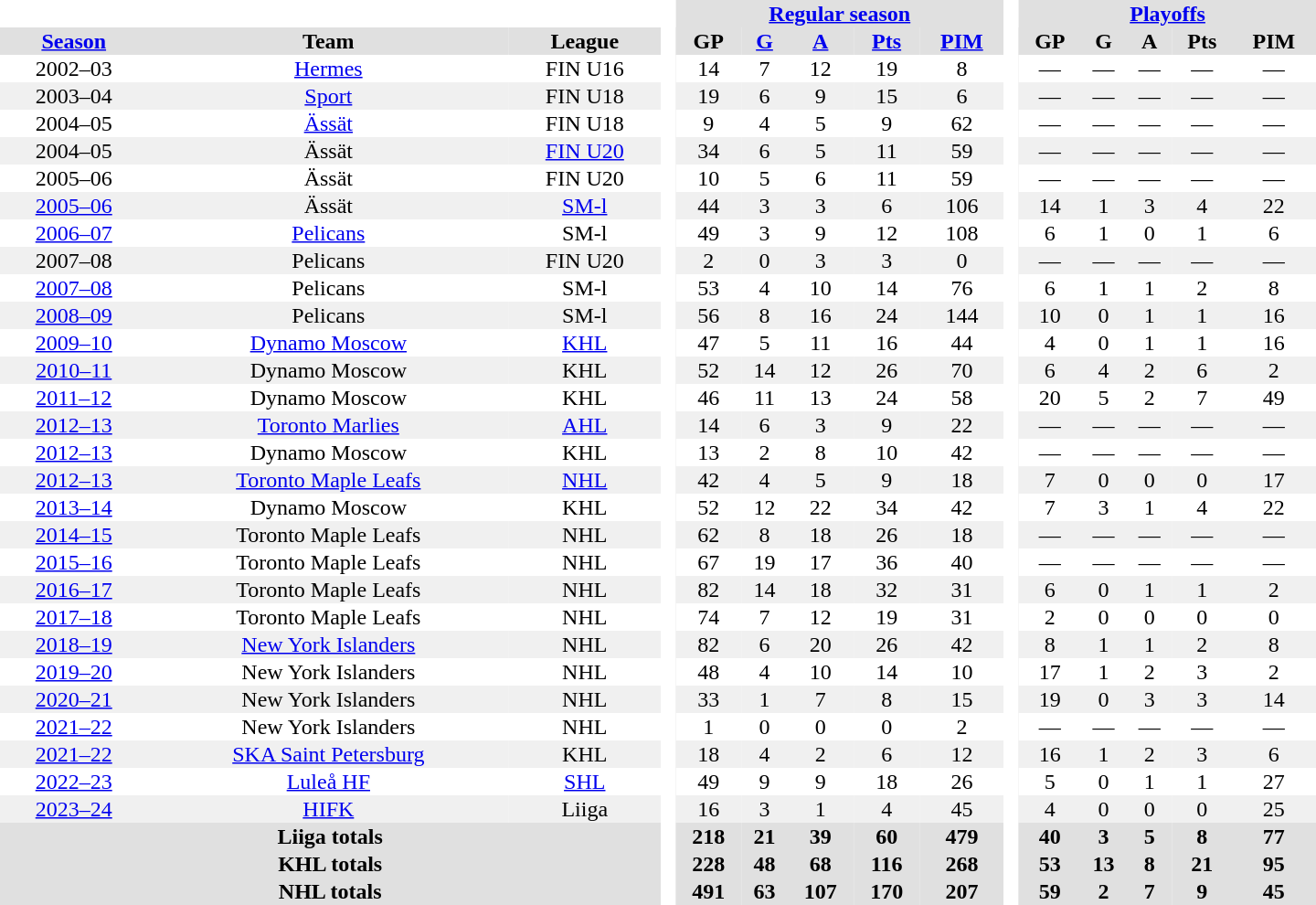<table border="0" cellpadding="1" cellspacing="0" style="text-align:center; width:60em;">
<tr style="background:#e0e0e0;">
<th colspan="3" bgcolor="#ffffff"> </th>
<th rowspan="99" bgcolor="#ffffff"> </th>
<th colspan="5"><a href='#'>Regular season</a></th>
<th rowspan="99" bgcolor="#ffffff"> </th>
<th colspan="5"><a href='#'>Playoffs</a></th>
</tr>
<tr style="background:#e0e0e0;">
<th><a href='#'>Season</a></th>
<th>Team</th>
<th>League</th>
<th>GP</th>
<th><a href='#'>G</a></th>
<th><a href='#'>A</a></th>
<th><a href='#'>Pts</a></th>
<th><a href='#'>PIM</a></th>
<th>GP</th>
<th>G</th>
<th>A</th>
<th>Pts</th>
<th>PIM</th>
</tr>
<tr>
<td>2002–03</td>
<td><a href='#'>Hermes</a></td>
<td>FIN U16</td>
<td>14</td>
<td>7</td>
<td>12</td>
<td>19</td>
<td>8</td>
<td>—</td>
<td>—</td>
<td>—</td>
<td>—</td>
<td>—</td>
</tr>
<tr bgcolor="#f0f0f0">
<td>2003–04</td>
<td><a href='#'>Sport</a></td>
<td>FIN U18</td>
<td>19</td>
<td>6</td>
<td>9</td>
<td>15</td>
<td>6</td>
<td>—</td>
<td>—</td>
<td>—</td>
<td>—</td>
<td>—</td>
</tr>
<tr>
<td>2004–05</td>
<td><a href='#'>Ässät</a></td>
<td>FIN U18</td>
<td>9</td>
<td>4</td>
<td>5</td>
<td>9</td>
<td>62</td>
<td>—</td>
<td>—</td>
<td>—</td>
<td>—</td>
<td>—</td>
</tr>
<tr bgcolor="#f0f0f0">
<td>2004–05</td>
<td>Ässät</td>
<td><a href='#'>FIN U20</a></td>
<td>34</td>
<td>6</td>
<td>5</td>
<td>11</td>
<td>59</td>
<td>—</td>
<td>—</td>
<td>—</td>
<td>—</td>
<td>—</td>
</tr>
<tr>
<td>2005–06</td>
<td>Ässät</td>
<td>FIN U20</td>
<td>10</td>
<td>5</td>
<td>6</td>
<td>11</td>
<td>59</td>
<td>—</td>
<td>—</td>
<td>—</td>
<td>—</td>
<td>—</td>
</tr>
<tr bgcolor="#f0f0f0">
<td><a href='#'>2005–06</a></td>
<td>Ässät</td>
<td><a href='#'>SM-l</a></td>
<td>44</td>
<td>3</td>
<td>3</td>
<td>6</td>
<td>106</td>
<td>14</td>
<td>1</td>
<td>3</td>
<td>4</td>
<td>22</td>
</tr>
<tr>
<td><a href='#'>2006–07</a></td>
<td><a href='#'>Pelicans</a></td>
<td>SM-l</td>
<td>49</td>
<td>3</td>
<td>9</td>
<td>12</td>
<td>108</td>
<td>6</td>
<td>1</td>
<td>0</td>
<td>1</td>
<td>6</td>
</tr>
<tr bgcolor="#f0f0f0">
<td>2007–08</td>
<td>Pelicans</td>
<td>FIN U20</td>
<td>2</td>
<td>0</td>
<td>3</td>
<td>3</td>
<td>0</td>
<td>—</td>
<td>—</td>
<td>—</td>
<td>—</td>
<td>—</td>
</tr>
<tr>
<td><a href='#'>2007–08</a></td>
<td>Pelicans</td>
<td>SM-l</td>
<td>53</td>
<td>4</td>
<td>10</td>
<td>14</td>
<td>76</td>
<td>6</td>
<td>1</td>
<td>1</td>
<td>2</td>
<td>8</td>
</tr>
<tr bgcolor="#f0f0f0">
<td><a href='#'>2008–09</a></td>
<td>Pelicans</td>
<td>SM-l</td>
<td>56</td>
<td>8</td>
<td>16</td>
<td>24</td>
<td>144</td>
<td>10</td>
<td>0</td>
<td>1</td>
<td>1</td>
<td>16</td>
</tr>
<tr>
<td><a href='#'>2009–10</a></td>
<td><a href='#'>Dynamo Moscow</a></td>
<td><a href='#'>KHL</a></td>
<td>47</td>
<td>5</td>
<td>11</td>
<td>16</td>
<td>44</td>
<td>4</td>
<td>0</td>
<td>1</td>
<td>1</td>
<td>16</td>
</tr>
<tr bgcolor="#f0f0f0">
<td><a href='#'>2010–11</a></td>
<td>Dynamo Moscow</td>
<td>KHL</td>
<td>52</td>
<td>14</td>
<td>12</td>
<td>26</td>
<td>70</td>
<td>6</td>
<td>4</td>
<td>2</td>
<td>6</td>
<td>2</td>
</tr>
<tr bgcolor=>
<td><a href='#'>2011–12</a></td>
<td>Dynamo Moscow</td>
<td>KHL</td>
<td>46</td>
<td>11</td>
<td>13</td>
<td>24</td>
<td>58</td>
<td>20</td>
<td>5</td>
<td>2</td>
<td>7</td>
<td>49</td>
</tr>
<tr bgcolor="#f0f0f0">
<td><a href='#'>2012–13</a></td>
<td><a href='#'>Toronto Marlies</a></td>
<td><a href='#'>AHL</a></td>
<td>14</td>
<td>6</td>
<td>3</td>
<td>9</td>
<td>22</td>
<td>—</td>
<td>—</td>
<td>—</td>
<td>—</td>
<td>—</td>
</tr>
<tr>
<td><a href='#'>2012–13</a></td>
<td>Dynamo Moscow</td>
<td>KHL</td>
<td>13</td>
<td>2</td>
<td>8</td>
<td>10</td>
<td>42</td>
<td>—</td>
<td>—</td>
<td>—</td>
<td>—</td>
<td>—</td>
</tr>
<tr bgcolor="#f0f0f0">
<td><a href='#'>2012–13</a></td>
<td><a href='#'>Toronto Maple Leafs</a></td>
<td><a href='#'>NHL</a></td>
<td>42</td>
<td>4</td>
<td>5</td>
<td>9</td>
<td>18</td>
<td>7</td>
<td>0</td>
<td>0</td>
<td>0</td>
<td>17</td>
</tr>
<tr>
<td><a href='#'>2013–14</a></td>
<td>Dynamo Moscow</td>
<td>KHL</td>
<td>52</td>
<td>12</td>
<td>22</td>
<td>34</td>
<td>42</td>
<td>7</td>
<td>3</td>
<td>1</td>
<td>4</td>
<td>22</td>
</tr>
<tr bgcolor="#f0f0f0">
<td><a href='#'>2014–15</a></td>
<td>Toronto Maple Leafs</td>
<td>NHL</td>
<td>62</td>
<td>8</td>
<td>18</td>
<td>26</td>
<td>18</td>
<td>—</td>
<td>—</td>
<td>—</td>
<td>—</td>
<td>—</td>
</tr>
<tr>
<td><a href='#'>2015–16</a></td>
<td>Toronto Maple Leafs</td>
<td>NHL</td>
<td>67</td>
<td>19</td>
<td>17</td>
<td>36</td>
<td>40</td>
<td>—</td>
<td>—</td>
<td>—</td>
<td>—</td>
<td>—</td>
</tr>
<tr bgcolor="#f0f0f0">
<td><a href='#'>2016–17</a></td>
<td>Toronto Maple Leafs</td>
<td>NHL</td>
<td>82</td>
<td>14</td>
<td>18</td>
<td>32</td>
<td>31</td>
<td>6</td>
<td>0</td>
<td>1</td>
<td>1</td>
<td>2</td>
</tr>
<tr>
<td><a href='#'>2017–18</a></td>
<td>Toronto Maple Leafs</td>
<td>NHL</td>
<td>74</td>
<td>7</td>
<td>12</td>
<td>19</td>
<td>31</td>
<td>2</td>
<td>0</td>
<td>0</td>
<td>0</td>
<td>0</td>
</tr>
<tr bgcolor="#f0f0f0">
<td><a href='#'>2018–19</a></td>
<td><a href='#'>New York Islanders</a></td>
<td>NHL</td>
<td>82</td>
<td>6</td>
<td>20</td>
<td>26</td>
<td>42</td>
<td>8</td>
<td>1</td>
<td>1</td>
<td>2</td>
<td>8</td>
</tr>
<tr>
<td><a href='#'>2019–20</a></td>
<td>New York Islanders</td>
<td>NHL</td>
<td>48</td>
<td>4</td>
<td>10</td>
<td>14</td>
<td>10</td>
<td>17</td>
<td>1</td>
<td>2</td>
<td>3</td>
<td>2</td>
</tr>
<tr bgcolor="#f0f0f0">
<td><a href='#'>2020–21</a></td>
<td>New York Islanders</td>
<td>NHL</td>
<td>33</td>
<td>1</td>
<td>7</td>
<td>8</td>
<td>15</td>
<td>19</td>
<td>0</td>
<td>3</td>
<td>3</td>
<td>14</td>
</tr>
<tr>
<td><a href='#'>2021–22</a></td>
<td>New York Islanders</td>
<td>NHL</td>
<td>1</td>
<td>0</td>
<td>0</td>
<td>0</td>
<td>2</td>
<td>—</td>
<td>—</td>
<td>—</td>
<td>—</td>
<td>—</td>
</tr>
<tr bgcolor="#f0f0f0">
<td><a href='#'>2021–22</a></td>
<td><a href='#'>SKA Saint Petersburg</a></td>
<td>KHL</td>
<td>18</td>
<td>4</td>
<td>2</td>
<td>6</td>
<td>12</td>
<td>16</td>
<td>1</td>
<td>2</td>
<td>3</td>
<td>6</td>
</tr>
<tr>
<td><a href='#'>2022–23</a></td>
<td><a href='#'>Luleå HF</a></td>
<td><a href='#'>SHL</a></td>
<td>49</td>
<td>9</td>
<td>9</td>
<td>18</td>
<td>26</td>
<td>5</td>
<td>0</td>
<td>1</td>
<td>1</td>
<td>27</td>
</tr>
<tr bgcolor="#f0f0f0">
<td><a href='#'>2023–24</a></td>
<td><a href='#'>HIFK</a></td>
<td>Liiga</td>
<td>16</td>
<td>3</td>
<td>1</td>
<td>4</td>
<td>45</td>
<td>4</td>
<td>0</td>
<td>0</td>
<td>0</td>
<td>25</td>
</tr>
<tr bgcolor="#e0e0e0">
<th colspan="3">Liiga totals</th>
<th>218</th>
<th>21</th>
<th>39</th>
<th>60</th>
<th>479</th>
<th>40</th>
<th>3</th>
<th>5</th>
<th>8</th>
<th>77</th>
</tr>
<tr bgcolor="#e0e0e0">
<th colspan="3">KHL totals</th>
<th>228</th>
<th>48</th>
<th>68</th>
<th>116</th>
<th>268</th>
<th>53</th>
<th>13</th>
<th>8</th>
<th>21</th>
<th>95</th>
</tr>
<tr bgcolor="#e0e0e0">
<th colspan="3">NHL totals</th>
<th>491</th>
<th>63</th>
<th>107</th>
<th>170</th>
<th>207</th>
<th>59</th>
<th>2</th>
<th>7</th>
<th>9</th>
<th>45</th>
</tr>
</table>
